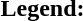<table class="toccolours" style="font-size:100%; white-space:nowrap;">
<tr>
<td><strong>Legend:</strong></td>
<td>      </td>
</tr>
<tr>
<td></td>
</tr>
<tr>
<td></td>
</tr>
<tr>
<td></td>
</tr>
</table>
